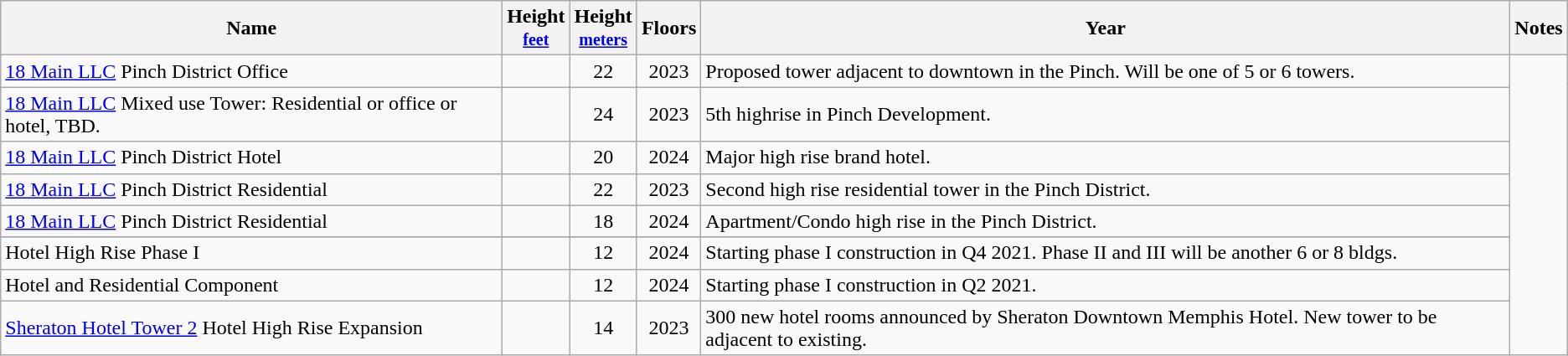<table class="wikitable sortable">
<tr>
<th>Name</th>
<th>Height<br><small><a href='#'>feet</a></small></th>
<th>Height<br><small><a href='#'>meters</a></small></th>
<th>Floors</th>
<th>Year</th>
<th class="unsortable">Notes</th>
</tr>
<tr>
<td><a href='#'>18 Main LLC</a> Pinch District Office</td>
<td></td>
<td align="center">22</td>
<td align="center">2023</td>
<td>Proposed tower adjacent to downtown in the Pinch. Will be one of 5 or 6 towers.</td>
</tr>
<tr>
<td><a href='#'>18 Main LLC</a> Mixed use Tower: Residential or office or hotel, TBD.</td>
<td></td>
<td align="center">24</td>
<td align="center">2023</td>
<td>5th highrise in Pinch Development.</td>
</tr>
<tr>
<td><a href='#'>18 Main LLC</a> Pinch District Hotel</td>
<td></td>
<td align="center">20</td>
<td align="center">2024</td>
<td>Major high rise brand hotel.</td>
</tr>
<tr>
<td><a href='#'>18 Main LLC</a> Pinch District Residential</td>
<td></td>
<td align="center">22</td>
<td align="center">2023</td>
<td>Second high rise residential tower in the Pinch District.</td>
</tr>
<tr>
<td><a href='#'>18 Main LLC</a> Pinch District Residential</td>
<td></td>
<td align="center">18</td>
<td align="center">2024</td>
<td>Apartment/Condo high rise in the Pinch District.</td>
</tr>
<tr>
</tr>
<tr>
<td> Hotel High Rise Phase I</td>
<td></td>
<td align="center">12</td>
<td align="center">2024</td>
<td>Starting phase I construction in Q4 2021. Phase II and III will be another 6 or 8 bldgs.</td>
</tr>
<tr>
<td> Hotel and Residential Component</td>
<td></td>
<td align="center">12</td>
<td align="center">2024</td>
<td>Starting phase I construction in Q2 2021.</td>
</tr>
<tr>
<td><a href='#'>Sheraton Hotel Tower 2</a> Hotel High Rise Expansion</td>
<td></td>
<td align="center">14</td>
<td align="center">2023</td>
<td>300 new hotel rooms announced by Sheraton Downtown Memphis Hotel. New tower to be adjacent to existing.</td>
</tr>
</table>
